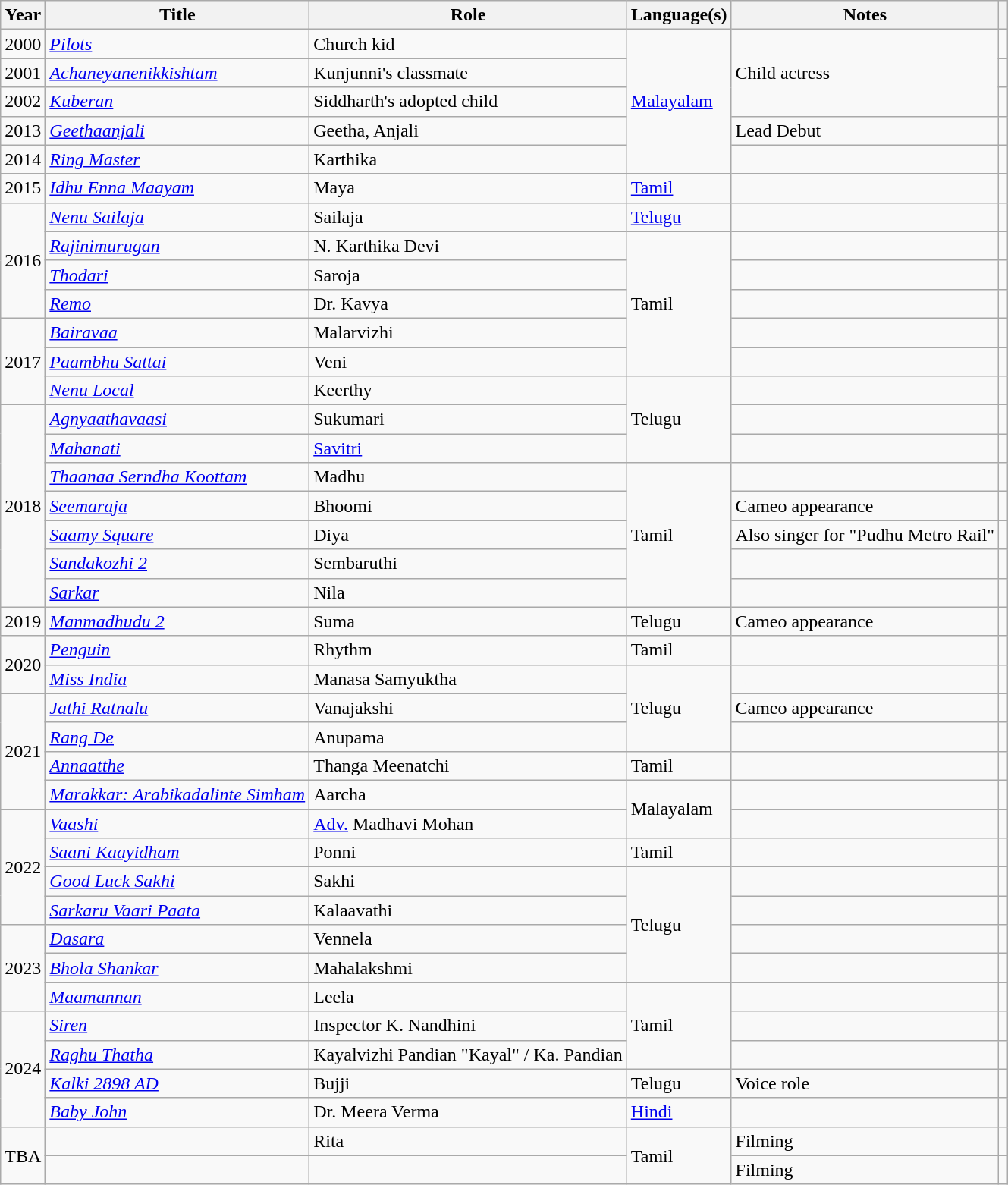<table class="wikitable sortable">
<tr>
<th scope="col">Year</th>
<th scope="col">Title</th>
<th scope="col">Role</th>
<th scope="col">Language(s)</th>
<th scope="col" class="unsortable">Notes</th>
<th scope="col" class="unsortable"></th>
</tr>
<tr>
<td>2000</td>
<td><em><a href='#'>Pilots</a></em></td>
<td>Church kid</td>
<td rowspan="5"><a href='#'>Malayalam</a></td>
<td rowspan="3">Child actress</td>
<td style="text-align: center;"></td>
</tr>
<tr>
<td>2001</td>
<td><em><a href='#'>Achaneyanenikkishtam</a></em></td>
<td>Kunjunni's classmate</td>
<td style="text-align: center;"></td>
</tr>
<tr>
<td>2002</td>
<td><em><a href='#'>Kuberan</a></em></td>
<td>Siddharth's adopted child</td>
<td style="text-align: center;"></td>
</tr>
<tr>
<td>2013</td>
<td><em><a href='#'>Geethaanjali</a></em></td>
<td>Geetha, Anjali</td>
<td>Lead Debut</td>
<td style="text-align: center;"></td>
</tr>
<tr>
<td rowspan=1>2014</td>
<td><em><a href='#'>Ring Master</a></em></td>
<td>Karthika</td>
<td></td>
<td style="text-align: center;"></td>
</tr>
<tr>
<td rowspan=1>2015</td>
<td><em><a href='#'>Idhu Enna Maayam</a></em></td>
<td>Maya</td>
<td><a href='#'>Tamil</a></td>
<td></td>
<td style="text-align: center;"></td>
</tr>
<tr>
<td rowspan="4">2016</td>
<td><em><a href='#'>Nenu Sailaja</a></em></td>
<td>Sailaja</td>
<td><a href='#'>Telugu</a></td>
<td></td>
<td style="text-align: center;"></td>
</tr>
<tr>
<td><em><a href='#'>Rajinimurugan</a></em></td>
<td>N. Karthika Devi</td>
<td rowspan="5">Tamil</td>
<td></td>
<td style="text-align: center;"></td>
</tr>
<tr>
<td><em><a href='#'>Thodari</a></em></td>
<td>Saroja</td>
<td></td>
<td style="text-align: center;"></td>
</tr>
<tr>
<td><em><a href='#'>Remo</a></em></td>
<td>Dr. Kavya</td>
<td></td>
<td style="text-align: center;"></td>
</tr>
<tr>
<td rowspan="3">2017</td>
<td><em><a href='#'>Bairavaa</a></em></td>
<td>Malarvizhi</td>
<td></td>
<td style="text-align: center;"></td>
</tr>
<tr>
<td><em><a href='#'>Paambhu Sattai</a></em></td>
<td>Veni</td>
<td></td>
<td style="text-align: center;"></td>
</tr>
<tr>
<td><em><a href='#'>Nenu Local</a></em></td>
<td>Keerthy</td>
<td rowspan="3">Telugu</td>
<td></td>
<td style="text-align: center;"></td>
</tr>
<tr>
<td rowspan="7">2018</td>
<td><em><a href='#'>Agnyaathavaasi</a></em></td>
<td>Sukumari</td>
<td></td>
<td style="text-align: center;"></td>
</tr>
<tr>
<td><em><a href='#'>Mahanati</a></em></td>
<td><a href='#'>Savitri</a></td>
<td></td>
<td style="text-align: center;"></td>
</tr>
<tr>
<td><em><a href='#'>Thaanaa Serndha Koottam</a></em></td>
<td>Madhu</td>
<td rowspan="5">Tamil</td>
<td></td>
<td style="text-align: center;"></td>
</tr>
<tr>
<td><em><a href='#'>Seemaraja</a></em></td>
<td>Bhoomi</td>
<td>Cameo appearance</td>
<td style="text-align: center;"></td>
</tr>
<tr>
<td><em><a href='#'>Saamy Square</a></em></td>
<td>Diya</td>
<td>Also singer for "Pudhu Metro Rail"</td>
<td style="text-align: center;"></td>
</tr>
<tr>
<td><em><a href='#'>Sandakozhi 2</a></em></td>
<td>Sembaruthi</td>
<td></td>
<td style="text-align: center;"></td>
</tr>
<tr>
<td><em><a href='#'>Sarkar</a></em></td>
<td>Nila</td>
<td></td>
<td style="text-align: center;"></td>
</tr>
<tr>
<td>2019</td>
<td><em><a href='#'>Manmadhudu 2</a></em></td>
<td>Suma</td>
<td>Telugu</td>
<td>Cameo appearance</td>
<td style="text-align: center;"></td>
</tr>
<tr>
<td rowspan="2">2020</td>
<td><em><a href='#'>Penguin</a></em></td>
<td>Rhythm</td>
<td>Tamil</td>
<td></td>
<td style="text-align: center;"></td>
</tr>
<tr>
<td><em><a href='#'>Miss India</a></em></td>
<td>Manasa Samyuktha</td>
<td rowspan="3">Telugu</td>
<td></td>
<td style="text-align: center;"></td>
</tr>
<tr>
<td rowspan="4">2021</td>
<td><em><a href='#'>Jathi Ratnalu</a></em></td>
<td>Vanajakshi</td>
<td>Cameo appearance</td>
<td style="text-align: center;"></td>
</tr>
<tr>
<td><em><a href='#'>Rang De</a></em></td>
<td>Anupama</td>
<td></td>
<td style="text-align: center;"></td>
</tr>
<tr>
<td><em><a href='#'>Annaatthe</a></em></td>
<td>Thanga Meenatchi</td>
<td>Tamil</td>
<td></td>
<td style="text-align: center;"></td>
</tr>
<tr>
<td><em><a href='#'>Marakkar: Arabikadalinte Simham</a></em></td>
<td>Aarcha</td>
<td rowspan="2">Malayalam</td>
<td></td>
<td style="text-align: center;"></td>
</tr>
<tr>
<td rowspan="4">2022</td>
<td><em><a href='#'>Vaashi</a></em></td>
<td><a href='#'>Adv.</a> Madhavi Mohan</td>
<td></td>
<td style="text-align: center;"></td>
</tr>
<tr>
<td><em><a href='#'>Saani Kaayidham</a></em></td>
<td>Ponni</td>
<td>Tamil</td>
<td></td>
<td style="text-align: center;"></td>
</tr>
<tr>
<td><em><a href='#'>Good Luck Sakhi</a></em></td>
<td>Sakhi</td>
<td rowspan="4">Telugu</td>
<td></td>
<td style="text-align: center;"></td>
</tr>
<tr>
<td><em><a href='#'>Sarkaru Vaari Paata</a></em></td>
<td>Kalaavathi</td>
<td></td>
<td style="text-align: center;"></td>
</tr>
<tr>
<td rowspan= "3">2023</td>
<td><em><a href='#'>Dasara</a></em></td>
<td>Vennela</td>
<td></td>
<td style="text-align: center;"></td>
</tr>
<tr>
<td><em><a href='#'>Bhola Shankar</a></em></td>
<td>Mahalakshmi</td>
<td></td>
<td style="text-align: center;"></td>
</tr>
<tr>
<td><em><a href='#'>Maamannan</a></em></td>
<td>Leela</td>
<td rowspan="3">Tamil</td>
<td></td>
<td style="text-align: center;"></td>
</tr>
<tr>
<td rowspan="4">2024</td>
<td><em><a href='#'>Siren</a></em></td>
<td>Inspector K. Nandhini</td>
<td></td>
<td style="text-align: center;"></td>
</tr>
<tr>
<td><em><a href='#'>Raghu Thatha</a></em></td>
<td>Kayalvizhi Pandian "Kayal" / Ka. Pandian</td>
<td></td>
<td style="text-align: center;"></td>
</tr>
<tr>
<td><em><a href='#'>Kalki 2898 AD</a></em></td>
<td>Bujji</td>
<td>Telugu</td>
<td>Voice role</td>
<td></td>
</tr>
<tr>
<td><em><a href='#'>Baby John</a></em></td>
<td>Dr. Meera Verma</td>
<td><a href='#'>Hindi</a></td>
<td></td>
<td style="text-align: center;"></td>
</tr>
<tr>
<td rowspan="2">TBA</td>
<td></td>
<td>Rita</td>
<td rowspan="2">Tamil</td>
<td>Filming</td>
<td style="text-align: center;"></td>
</tr>
<tr>
<td></td>
<td></td>
<td>Filming</td>
<td style="text-align: center;"></td>
</tr>
</table>
